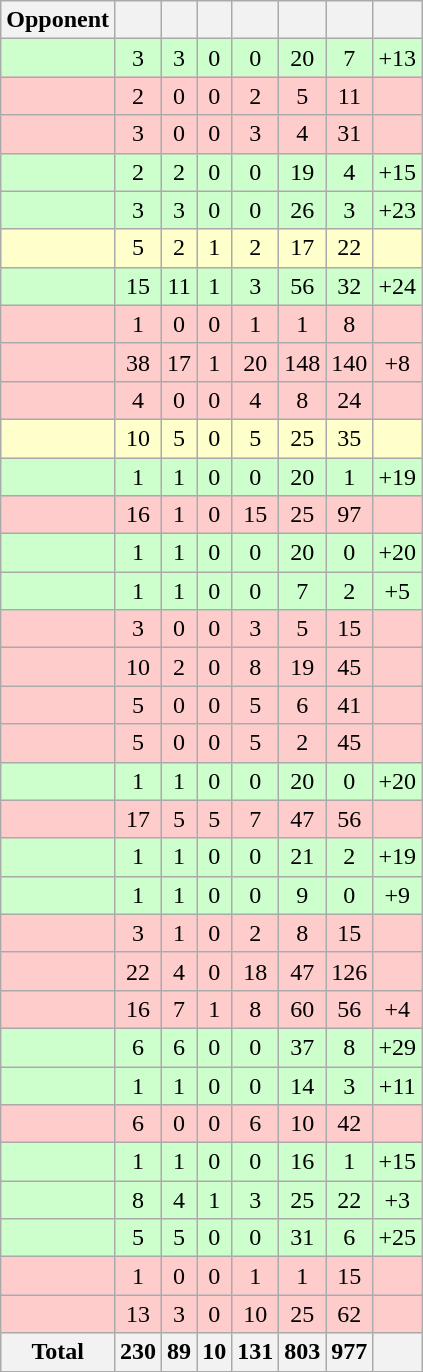<table class="wikitable sortable" style="text-align:center;">
<tr>
<th>Opponent</th>
<th></th>
<th></th>
<th></th>
<th></th>
<th></th>
<th></th>
<th></th>
</tr>
<tr bgcolor=#CCFFCC>
<td style="text-align:left;"></td>
<td>3</td>
<td>3</td>
<td>0</td>
<td>0</td>
<td>20</td>
<td>7</td>
<td>+13</td>
</tr>
<tr bgcolor=#FFCCCC>
<td style="text-align:left;"></td>
<td>2</td>
<td>0</td>
<td>0</td>
<td>2</td>
<td>5</td>
<td>11</td>
<td></td>
</tr>
<tr bgcolor=#FFCCCC>
<td style="text-align:left;"></td>
<td>3</td>
<td>0</td>
<td>0</td>
<td>3</td>
<td>4</td>
<td>31</td>
<td></td>
</tr>
<tr bgcolor=#CCFFCC>
<td style="text-align:left;"></td>
<td>2</td>
<td>2</td>
<td>0</td>
<td>0</td>
<td>19</td>
<td>4</td>
<td>+15</td>
</tr>
<tr bgcolor=#CCFFCC>
<td style="text-align:left;"></td>
<td>3</td>
<td>3</td>
<td>0</td>
<td>0</td>
<td>26</td>
<td>3</td>
<td>+23</td>
</tr>
<tr bgcolor=#FFFFCC>
<td style="text-align:left;"></td>
<td>5</td>
<td>2</td>
<td>1</td>
<td>2</td>
<td>17</td>
<td>22</td>
<td></td>
</tr>
<tr bgcolor=#CCFFCC>
<td style="text-align:left;"></td>
<td>15</td>
<td>11</td>
<td>1</td>
<td>3</td>
<td>56</td>
<td>32</td>
<td>+24</td>
</tr>
<tr bgcolor=#FFCCCC>
<td style="text-align:left;"></td>
<td>1</td>
<td>0</td>
<td>0</td>
<td>1</td>
<td>1</td>
<td>8</td>
<td></td>
</tr>
<tr bgcolor=#FFCCCC>
<td style="text-align:left;"></td>
<td>38</td>
<td>17</td>
<td>1</td>
<td>20</td>
<td>148</td>
<td>140</td>
<td>+8</td>
</tr>
<tr bgcolor=#FFCCCC>
<td style="text-align:left;"></td>
<td>4</td>
<td>0</td>
<td>0</td>
<td>4</td>
<td>8</td>
<td>24</td>
<td></td>
</tr>
<tr bgcolor=#FFFFCC>
<td style="text-align:left;"></td>
<td>10</td>
<td>5</td>
<td>0</td>
<td>5</td>
<td>25</td>
<td>35</td>
<td></td>
</tr>
<tr bgcolor=#CCFFCC>
<td style="text-align:left;"></td>
<td>1</td>
<td>1</td>
<td>0</td>
<td>0</td>
<td>20</td>
<td>1</td>
<td>+19</td>
</tr>
<tr bgcolor=#FFCCCC>
<td style="text-align:left;"></td>
<td>16</td>
<td>1</td>
<td>0</td>
<td>15</td>
<td>25</td>
<td>97</td>
<td></td>
</tr>
<tr bgcolor=#CCFFCC>
<td style="text-align:left;"></td>
<td>1</td>
<td>1</td>
<td>0</td>
<td>0</td>
<td>20</td>
<td>0</td>
<td>+20</td>
</tr>
<tr bgcolor=#CCFFCC>
<td style="text-align:left;"></td>
<td>1</td>
<td>1</td>
<td>0</td>
<td>0</td>
<td>7</td>
<td>2</td>
<td>+5</td>
</tr>
<tr bgcolor=#FFCCCC>
<td style="text-align:left;"></td>
<td>3</td>
<td>0</td>
<td>0</td>
<td>3</td>
<td>5</td>
<td>15</td>
<td></td>
</tr>
<tr bgcolor=#FFCCCC>
<td style="text-align:left;"></td>
<td>10</td>
<td>2</td>
<td>0</td>
<td>8</td>
<td>19</td>
<td>45</td>
<td></td>
</tr>
<tr bgcolor=#FFCCCC>
<td style="text-align:left;"></td>
<td>5</td>
<td>0</td>
<td>0</td>
<td>5</td>
<td>6</td>
<td>41</td>
<td></td>
</tr>
<tr bgcolor=#FFCCCC>
<td style="text-align:left;"></td>
<td>5</td>
<td>0</td>
<td>0</td>
<td>5</td>
<td>2</td>
<td>45</td>
<td></td>
</tr>
<tr bgcolor=#CCFFCC>
<td style="text-align:left;"></td>
<td>1</td>
<td>1</td>
<td>0</td>
<td>0</td>
<td>20</td>
<td>0</td>
<td>+20</td>
</tr>
<tr bgcolor=#FFCCCC>
<td style="text-align:left;"></td>
<td>17</td>
<td>5</td>
<td>5</td>
<td>7</td>
<td>47</td>
<td>56</td>
<td></td>
</tr>
<tr bgcolor=#CCFFCC>
<td style="text-align:left;"></td>
<td>1</td>
<td>1</td>
<td>0</td>
<td>0</td>
<td>21</td>
<td>2</td>
<td>+19</td>
</tr>
<tr bgcolor=#CCFFCC>
<td style="text-align:left;"></td>
<td>1</td>
<td>1</td>
<td>0</td>
<td>0</td>
<td>9</td>
<td>0</td>
<td>+9</td>
</tr>
<tr bgcolor=#FFCCCC>
<td style="text-align:left;"></td>
<td>3</td>
<td>1</td>
<td>0</td>
<td>2</td>
<td>8</td>
<td>15</td>
<td></td>
</tr>
<tr bgcolor=#FFCCCC>
<td style="text-align:left;"></td>
<td>22</td>
<td>4</td>
<td>0</td>
<td>18</td>
<td>47</td>
<td>126</td>
<td></td>
</tr>
<tr bgcolor=#FFCCCC>
<td style="text-align:left;"></td>
<td>16</td>
<td>7</td>
<td>1</td>
<td>8</td>
<td>60</td>
<td>56</td>
<td>+4</td>
</tr>
<tr bgcolor=#CCFFCC>
<td style="text-align:left;"></td>
<td>6</td>
<td>6</td>
<td>0</td>
<td>0</td>
<td>37</td>
<td>8</td>
<td>+29</td>
</tr>
<tr bgcolor=#CCFFCC>
<td style="text-align:left;"><em></em></td>
<td>1</td>
<td>1</td>
<td>0</td>
<td>0</td>
<td>14</td>
<td>3</td>
<td>+11</td>
</tr>
<tr bgcolor=#FFCCCC>
<td style="text-align:left;"></td>
<td>6</td>
<td>0</td>
<td>0</td>
<td>6</td>
<td>10</td>
<td>42</td>
<td></td>
</tr>
<tr bgcolor=#CCFFCC>
<td style="text-align:left;"></td>
<td>1</td>
<td>1</td>
<td>0</td>
<td>0</td>
<td>16</td>
<td>1</td>
<td>+15</td>
</tr>
<tr bgcolor=#CCFFCC>
<td style="text-align:left;"></td>
<td>8</td>
<td>4</td>
<td>1</td>
<td>3</td>
<td>25</td>
<td>22</td>
<td>+3</td>
</tr>
<tr bgcolor=#CCFFCC>
<td style="text-align:left;"></td>
<td>5</td>
<td>5</td>
<td>0</td>
<td>0</td>
<td>31</td>
<td>6</td>
<td>+25</td>
</tr>
<tr bgcolor=#FFCCCC>
<td style="text-align:left;"></td>
<td>1</td>
<td>0</td>
<td>0</td>
<td>1</td>
<td>1</td>
<td>15</td>
<td></td>
</tr>
<tr bgcolor=#FFCCCC>
<td style="text-align:left;"></td>
<td>13</td>
<td>3</td>
<td>0</td>
<td>10</td>
<td>25</td>
<td>62</td>
<td></td>
</tr>
<tr class="sortbottom">
<th>Total</th>
<th>230</th>
<th>89</th>
<th>10</th>
<th>131</th>
<th>803</th>
<th>977</th>
<th></th>
</tr>
</table>
